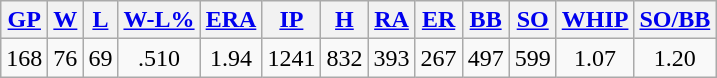<table class="wikitable">
<tr>
<th><a href='#'>GP</a></th>
<th><a href='#'>W</a></th>
<th><a href='#'>L</a></th>
<th><a href='#'>W-L%</a></th>
<th><a href='#'>ERA</a></th>
<th><a href='#'>IP</a></th>
<th><a href='#'>H</a></th>
<th><a href='#'>RA</a></th>
<th><a href='#'>ER</a></th>
<th><a href='#'>BB</a></th>
<th><a href='#'>SO</a></th>
<th><a href='#'>WHIP</a></th>
<th><a href='#'>SO/BB</a></th>
</tr>
<tr align=center>
<td>168</td>
<td>76</td>
<td>69</td>
<td>.510</td>
<td>1.94</td>
<td>1241</td>
<td>832</td>
<td>393</td>
<td>267</td>
<td>497</td>
<td>599</td>
<td>1.07</td>
<td>1.20</td>
</tr>
</table>
